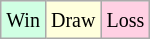<table class="wikitable">
<tr>
<td style="background:#d0ffe3;"><small>Win</small></td>
<td style="background:#ffd;"><small>Draw</small></td>
<td style="background:#ffd0e3;"><small>Loss</small></td>
</tr>
</table>
